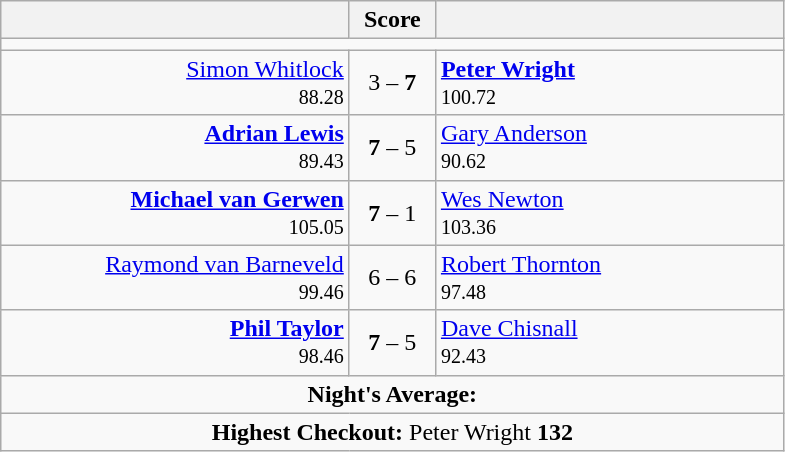<table class=wikitable style="text-align:center">
<tr>
<th width=225></th>
<th width=50>Score</th>
<th width=225></th>
</tr>
<tr align=centre>
<td colspan="3"></td>
</tr>
<tr align=left>
<td align=right><a href='#'>Simon Whitlock</a>  <br><small><span>88.28</span></small></td>
<td align=center>3 – <strong>7</strong></td>
<td> <strong><a href='#'>Peter Wright</a></strong> <br><small><span>100.72</span></small></td>
</tr>
<tr align=left>
<td align=right><strong><a href='#'>Adrian Lewis</a></strong>  <br><small><span>89.43</span></small></td>
<td align=center><strong>7</strong> – 5</td>
<td> <a href='#'>Gary Anderson</a> <br><small><span>90.62</span></small></td>
</tr>
<tr align=left>
<td align=right><strong><a href='#'>Michael van Gerwen</a></strong>  <br><small><span>105.05</span></small></td>
<td align=center><strong>7</strong> – 1</td>
<td> <a href='#'>Wes Newton</a> <br><small><span>103.36</span></small></td>
</tr>
<tr align=left>
<td align=right><a href='#'>Raymond van Barneveld</a>  <br><small><span>99.46</span></small></td>
<td align=center>6 – 6</td>
<td> <a href='#'>Robert Thornton</a> <br><small><span>97.48</span></small></td>
</tr>
<tr align=left>
<td align=right><strong><a href='#'>Phil Taylor</a></strong>  <br><small><span>98.46</span></small></td>
<td align=center><strong>7</strong> – 5</td>
<td> <a href='#'>Dave Chisnall</a> <br><small><span>92.43</span></small></td>
</tr>
<tr align=center>
<td colspan="3"><strong>Night's Average:</strong> </td>
</tr>
<tr align=center>
<td colspan="3"><strong>Highest Checkout:</strong> Peter Wright <strong>132</strong></td>
</tr>
</table>
